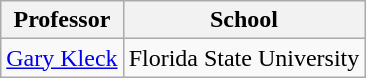<table class="wikitable">
<tr>
<th>Professor</th>
<th>School</th>
</tr>
<tr>
<td><a href='#'>Gary Kleck</a></td>
<td>Florida State University</td>
</tr>
</table>
